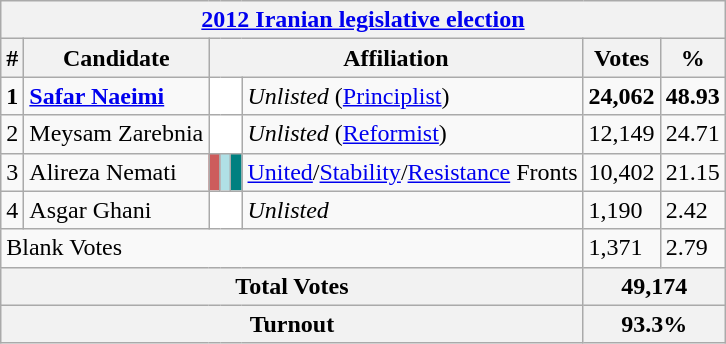<table class="wikitable">
<tr>
<th colspan="8"><a href='#'>2012 Iranian legislative election</a></th>
</tr>
<tr>
<th>#</th>
<th>Candidate</th>
<th colspan="4">Affiliation</th>
<th>Votes</th>
<th>%</th>
</tr>
<tr>
<td><strong>1</strong></td>
<td><strong><a href='#'>Safar Naeimi</a></strong></td>
<td style="background:#FFFFFF" colspan="3"></td>
<td><em>Unlisted</em> (<a href='#'>Principlist</a>)</td>
<td><strong>24,062</strong></td>
<td><strong>48.93</strong></td>
</tr>
<tr>
<td>2</td>
<td>Meysam Zarebnia</td>
<td style="background:#FFFFFF" colspan="3"></td>
<td><em>Unlisted</em> (<a href='#'>Reformist</a>)</td>
<td>12,149</td>
<td>24.71</td>
</tr>
<tr>
<td>3</td>
<td>Alireza Nemati</td>
<td style="background:#CD5C5C;"></td>
<td style="background:#B0E0E6;"></td>
<td style="background:#008080;"></td>
<td><a href='#'>United</a>/<a href='#'>Stability</a>/<a href='#'>Resistance</a> Fronts</td>
<td>10,402</td>
<td>21.15</td>
</tr>
<tr>
<td>4</td>
<td>Asgar Ghani</td>
<td style="background:#FFFFFF" colspan="3"></td>
<td><em>Unlisted</em></td>
<td>1,190</td>
<td>2.42</td>
</tr>
<tr>
<td colspan="6">Blank Votes</td>
<td>1,371</td>
<td>2.79</td>
</tr>
<tr>
<th colspan="6">Total Votes</th>
<th colspan="2">49,174</th>
</tr>
<tr>
<th colspan="6">Turnout</th>
<th colspan="2"> 93.3%</th>
</tr>
</table>
